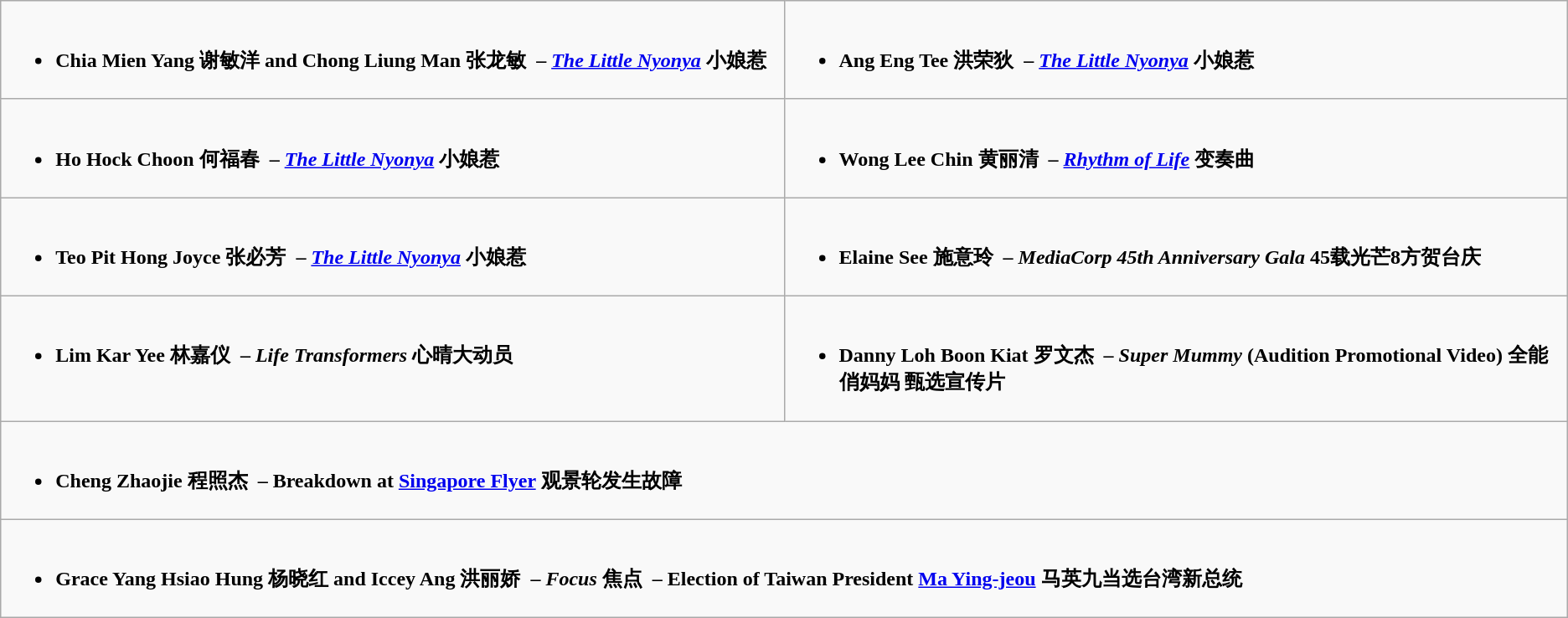<table class=wikitable>
<tr>
<td valign="top" width="50%"><div></div><br><ul><li><strong>Chia Mien Yang 谢敏洋 and Chong Liung Man 张龙敏  –  <em><a href='#'>The Little Nyonya</a></em> 小娘惹</strong></li></ul></td>
<td valign="top" width="50%"><div></div><br><ul><li><strong>Ang Eng Tee 洪荣狄  – <em><a href='#'>The Little Nyonya</a></em> 小娘惹</strong></li></ul></td>
</tr>
<tr>
<td valign="top" width="50%"><div></div><br><ul><li><strong>Ho Hock Choon 何福春  – <em><a href='#'>The Little Nyonya</a></em> 小娘惹</strong></li></ul></td>
<td valign="top" width="50%"><div></div><br><ul><li><strong>Wong Lee Chin 黄丽清  – <em><a href='#'>Rhythm of Life</a></em> 变奏曲</strong></li></ul></td>
</tr>
<tr>
<td valign="top" width="50%"><div></div><br><ul><li><strong>Teo Pit Hong Joyce 张必芳  – <em><a href='#'>The Little Nyonya</a></em> 小娘惹</strong></li></ul></td>
<td valign="top" width="50%"><div></div><br><ul><li><strong>Elaine See 施意玲  – <em>MediaCorp 45th Anniversary Gala</em> 45载光芒8方贺台庆</strong></li></ul></td>
</tr>
<tr>
<td valign="top" width="50%"><div></div><br><ul><li><strong>Lim Kar Yee 林嘉仪  – <em>Life Transformers</em> 心晴大动员</strong></li></ul></td>
<td valign="top" width="50%"><div></div><br><ul><li><strong>Danny Loh Boon Kiat 罗文杰  – <em>Super Mummy</em> (Audition Promotional Video) 全能俏妈妈 甄选宣传片</strong></li></ul></td>
</tr>
<tr>
<td colspan="2" valign="top" width="50%"><div></div><br><ul><li><strong>Cheng Zhaojie 程照杰  – Breakdown at <a href='#'>Singapore Flyer</a> 观景轮发生故障</strong></li></ul></td>
</tr>
<tr>
<td colspan="2" valign="top" width="50%"><div></div><br><ul><li><strong>Grace Yang Hsiao Hung 杨晓红 and Iccey Ang 洪丽娇  – <em>Focus</em> 焦点   – Election of Taiwan President <a href='#'>Ma Ying-jeou</a> 马英九当选台湾新总统</strong></li></ul></td>
</tr>
</table>
